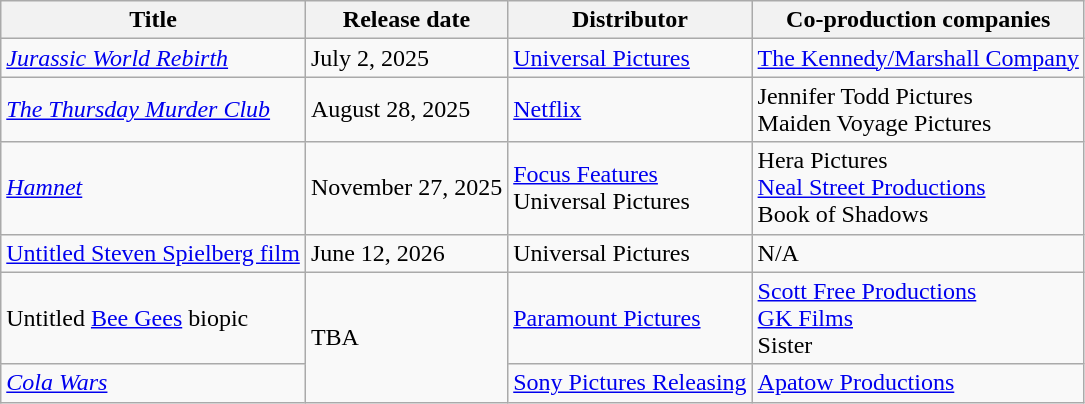<table class="wikitable sortable">
<tr>
<th>Title</th>
<th>Release date</th>
<th>Distributor</th>
<th>Co-production companies</th>
</tr>
<tr>
<td><em><a href='#'>Jurassic World Rebirth</a></em></td>
<td>July 2, 2025</td>
<td><a href='#'>Universal Pictures</a></td>
<td><a href='#'>The Kennedy/Marshall Company</a></td>
</tr>
<tr>
<td><em><a href='#'>The Thursday Murder Club</a></em></td>
<td>August 28, 2025</td>
<td><a href='#'>Netflix</a></td>
<td>Jennifer Todd Pictures<br>Maiden Voyage Pictures</td>
</tr>
<tr>
<td><em><a href='#'>Hamnet</a></em></td>
<td>November 27, 2025</td>
<td><a href='#'>Focus Features</a><br> Universal Pictures</td>
<td>Hera Pictures<br><a href='#'>Neal Street Productions</a><br>Book of Shadows</td>
</tr>
<tr>
<td><a href='#'>Untitled Steven Spielberg film</a></td>
<td>June 12, 2026</td>
<td>Universal Pictures</td>
<td>N/A</td>
</tr>
<tr>
<td>Untitled <a href='#'>Bee Gees</a> biopic</td>
<td rowspan="2">TBA</td>
<td><a href='#'>Paramount Pictures</a></td>
<td><a href='#'>Scott Free Productions</a><br><a href='#'>GK Films</a><br>Sister</td>
</tr>
<tr>
<td><em><a href='#'>Cola Wars</a></em></td>
<td><a href='#'>Sony Pictures Releasing</a></td>
<td><a href='#'>Apatow Productions</a></td>
</tr>
</table>
